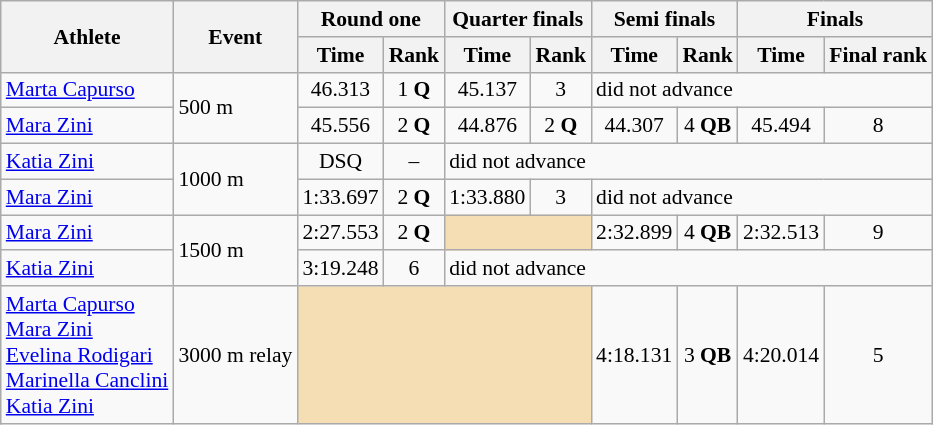<table class="wikitable" style="font-size:90%">
<tr>
<th rowspan="2">Athlete</th>
<th rowspan="2">Event</th>
<th colspan="2">Round one</th>
<th colspan="2">Quarter finals</th>
<th colspan="2">Semi finals</th>
<th colspan="2">Finals</th>
</tr>
<tr>
<th>Time</th>
<th>Rank</th>
<th>Time</th>
<th>Rank</th>
<th>Time</th>
<th>Rank</th>
<th>Time</th>
<th>Final rank</th>
</tr>
<tr>
<td><a href='#'>Marta Capurso</a></td>
<td rowspan="2">500 m</td>
<td align="center">46.313</td>
<td align="center">1 <strong>Q</strong></td>
<td align="center">45.137</td>
<td align="center">3</td>
<td colspan="4">did not advance</td>
</tr>
<tr>
<td><a href='#'>Mara Zini</a></td>
<td align="center">45.556</td>
<td align="center">2 <strong>Q</strong></td>
<td align="center">44.876</td>
<td align="center">2 <strong>Q</strong></td>
<td align="center">44.307</td>
<td align="center">4 <strong>QB</strong></td>
<td align="center">45.494</td>
<td align="center">8</td>
</tr>
<tr>
<td><a href='#'>Katia Zini</a></td>
<td rowspan="2">1000 m</td>
<td align="center">DSQ</td>
<td align="center">–</td>
<td colspan="6">did not advance</td>
</tr>
<tr>
<td><a href='#'>Mara Zini</a></td>
<td align="center">1:33.697</td>
<td align="center">2 <strong>Q</strong></td>
<td align="center">1:33.880</td>
<td align="center">3</td>
<td colspan="4">did not advance</td>
</tr>
<tr>
<td><a href='#'>Mara Zini</a></td>
<td rowspan="2">1500 m</td>
<td align="center">2:27.553</td>
<td align="center">2 <strong>Q</strong></td>
<td colspan="2" bgcolor="wheat"></td>
<td align="center">2:32.899</td>
<td align="center">4 <strong>QB</strong></td>
<td align="center">2:32.513</td>
<td align="center">9</td>
</tr>
<tr>
<td><a href='#'>Katia Zini</a></td>
<td align="center">3:19.248</td>
<td align="center">6</td>
<td colspan="6">did not advance</td>
</tr>
<tr>
<td><a href='#'>Marta Capurso</a><br><a href='#'>Mara Zini</a><br><a href='#'>Evelina Rodigari</a><br><a href='#'>Marinella Canclini</a><br><a href='#'>Katia Zini</a></td>
<td>3000 m relay</td>
<td colspan=4 bgcolor=wheat></td>
<td align=center>4:18.131</td>
<td align=center>3 <strong>QB</strong></td>
<td align=center>4:20.014</td>
<td align=center>5</td>
</tr>
</table>
